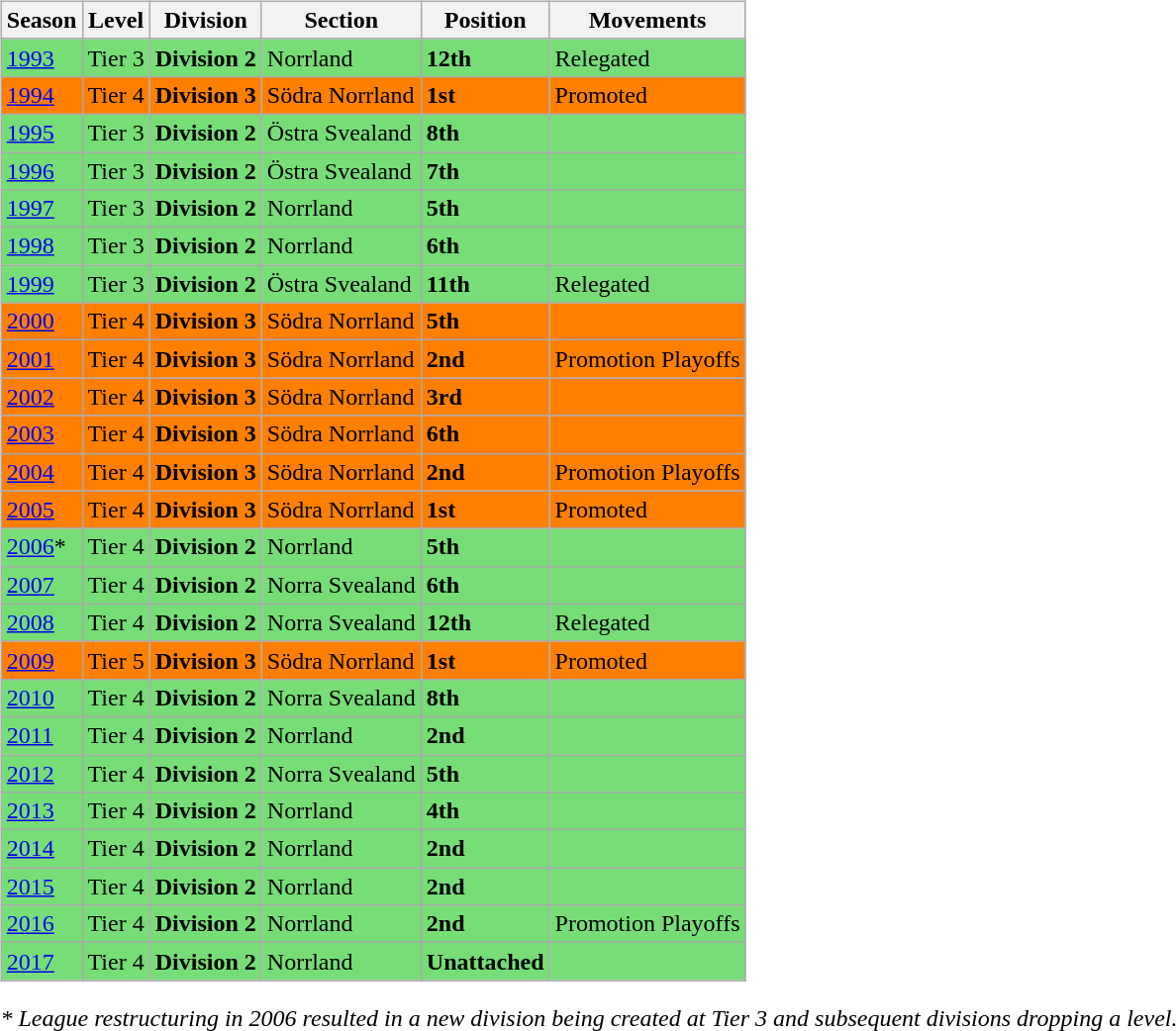<table>
<tr>
<td valign="top" width=0%><br><table class="wikitable">
<tr style="background:#f0f6fa;">
<th><strong>Season</strong></th>
<th><strong>Level</strong></th>
<th><strong>Division</strong></th>
<th><strong>Section</strong></th>
<th><strong>Position</strong></th>
<th><strong>Movements</strong></th>
</tr>
<tr>
<td style="background:#77DD77;"><a href='#'>1993</a></td>
<td style="background:#77DD77;">Tier 3</td>
<td style="background:#77DD77;"><strong>Division 2</strong></td>
<td style="background:#77DD77;">Norrland</td>
<td style="background:#77DD77;"><strong>12th</strong></td>
<td style="background:#77DD77;">Relegated</td>
</tr>
<tr>
<td style="background:#FF7F00;"><a href='#'>1994</a></td>
<td style="background:#FF7F00;">Tier 4</td>
<td style="background:#FF7F00;"><strong>Division 3</strong></td>
<td style="background:#FF7F00;">Södra Norrland</td>
<td style="background:#FF7F00;"><strong>1st</strong></td>
<td style="background:#FF7F00;">Promoted</td>
</tr>
<tr>
<td style="background:#77DD77;"><a href='#'>1995</a></td>
<td style="background:#77DD77;">Tier 3</td>
<td style="background:#77DD77;"><strong>Division 2</strong></td>
<td style="background:#77DD77;">Östra Svealand</td>
<td style="background:#77DD77;"><strong>8th</strong></td>
<td style="background:#77DD77;"></td>
</tr>
<tr>
<td style="background:#77DD77;"><a href='#'>1996</a></td>
<td style="background:#77DD77;">Tier 3</td>
<td style="background:#77DD77;"><strong>Division 2</strong></td>
<td style="background:#77DD77;">Östra Svealand</td>
<td style="background:#77DD77;"><strong>7th</strong></td>
<td style="background:#77DD77;"></td>
</tr>
<tr>
<td style="background:#77DD77;"><a href='#'>1997</a></td>
<td style="background:#77DD77;">Tier 3</td>
<td style="background:#77DD77;"><strong>Division 2</strong></td>
<td style="background:#77DD77;">Norrland</td>
<td style="background:#77DD77;"><strong>5th</strong></td>
<td style="background:#77DD77;"></td>
</tr>
<tr>
<td style="background:#77DD77;"><a href='#'>1998</a></td>
<td style="background:#77DD77;">Tier 3</td>
<td style="background:#77DD77;"><strong>Division 2</strong></td>
<td style="background:#77DD77;">Norrland</td>
<td style="background:#77DD77;"><strong>6th</strong></td>
<td style="background:#77DD77;"></td>
</tr>
<tr>
<td style="background:#77DD77;"><a href='#'>1999</a></td>
<td style="background:#77DD77;">Tier 3</td>
<td style="background:#77DD77;"><strong>Division 2</strong></td>
<td style="background:#77DD77;">Östra Svealand</td>
<td style="background:#77DD77;"><strong>11th</strong></td>
<td style="background:#77DD77;">Relegated</td>
</tr>
<tr>
<td style="background:#FF7F00;"><a href='#'>2000</a></td>
<td style="background:#FF7F00;">Tier 4</td>
<td style="background:#FF7F00;"><strong>Division 3</strong></td>
<td style="background:#FF7F00;">Södra Norrland</td>
<td style="background:#FF7F00;"><strong>5th</strong></td>
<td style="background:#FF7F00;"></td>
</tr>
<tr>
<td style="background:#FF7F00;"><a href='#'>2001</a></td>
<td style="background:#FF7F00;">Tier 4</td>
<td style="background:#FF7F00;"><strong>Division 3</strong></td>
<td style="background:#FF7F00;">Södra Norrland</td>
<td style="background:#FF7F00;"><strong>2nd</strong></td>
<td style="background:#FF7F00;">Promotion Playoffs</td>
</tr>
<tr>
<td style="background:#FF7F00;"><a href='#'>2002</a></td>
<td style="background:#FF7F00;">Tier 4</td>
<td style="background:#FF7F00;"><strong>Division 3</strong></td>
<td style="background:#FF7F00;">Södra Norrland</td>
<td style="background:#FF7F00;"><strong>3rd</strong></td>
<td style="background:#FF7F00;"></td>
</tr>
<tr>
<td style="background:#FF7F00;"><a href='#'>2003</a></td>
<td style="background:#FF7F00;">Tier 4</td>
<td style="background:#FF7F00;"><strong>Division 3</strong></td>
<td style="background:#FF7F00;">Södra Norrland</td>
<td style="background:#FF7F00;"><strong>6th</strong></td>
<td style="background:#FF7F00;"></td>
</tr>
<tr>
<td style="background:#FF7F00;"><a href='#'>2004</a></td>
<td style="background:#FF7F00;">Tier 4</td>
<td style="background:#FF7F00;"><strong>Division 3</strong></td>
<td style="background:#FF7F00;">Södra Norrland</td>
<td style="background:#FF7F00;"><strong>2nd</strong></td>
<td style="background:#FF7F00;">Promotion Playoffs</td>
</tr>
<tr>
<td style="background:#FF7F00;"><a href='#'>2005</a></td>
<td style="background:#FF7F00;">Tier 4</td>
<td style="background:#FF7F00;"><strong>Division 3</strong></td>
<td style="background:#FF7F00;">Södra Norrland</td>
<td style="background:#FF7F00;"><strong>1st</strong></td>
<td style="background:#FF7F00;">Promoted</td>
</tr>
<tr>
<td style="background:#77DD77;"><a href='#'>2006</a>*</td>
<td style="background:#77DD77;">Tier 4</td>
<td style="background:#77DD77;"><strong>Division 2</strong></td>
<td style="background:#77DD77;">Norrland</td>
<td style="background:#77DD77;"><strong>5th</strong></td>
<td style="background:#77DD77;"></td>
</tr>
<tr>
<td style="background:#77DD77;"><a href='#'>2007</a></td>
<td style="background:#77DD77;">Tier 4</td>
<td style="background:#77DD77;"><strong>Division 2</strong></td>
<td style="background:#77DD77;">Norra Svealand</td>
<td style="background:#77DD77;"><strong>6th</strong></td>
<td style="background:#77DD77;"></td>
</tr>
<tr>
<td style="background:#77DD77;"><a href='#'>2008</a></td>
<td style="background:#77DD77;">Tier 4</td>
<td style="background:#77DD77;"><strong>Division 2</strong></td>
<td style="background:#77DD77;">Norra Svealand</td>
<td style="background:#77DD77;"><strong>12th</strong></td>
<td style="background:#77DD77;">Relegated</td>
</tr>
<tr>
<td style="background:#FF7F00;"><a href='#'>2009</a></td>
<td style="background:#FF7F00;">Tier 5</td>
<td style="background:#FF7F00;"><strong>Division 3</strong></td>
<td style="background:#FF7F00;">Södra Norrland</td>
<td style="background:#FF7F00;"><strong>1st</strong></td>
<td style="background:#FF7F00;">Promoted</td>
</tr>
<tr>
<td style="background:#77DD77;"><a href='#'>2010</a></td>
<td style="background:#77DD77;">Tier 4</td>
<td style="background:#77DD77;"><strong>Division 2</strong></td>
<td style="background:#77DD77;">Norra Svealand</td>
<td style="background:#77DD77;"><strong>8th</strong></td>
<td style="background:#77DD77;"></td>
</tr>
<tr>
<td style="background:#77DD77;"><a href='#'>2011</a></td>
<td style="background:#77DD77;">Tier 4</td>
<td style="background:#77DD77;"><strong>Division 2</strong></td>
<td style="background:#77DD77;">Norrland</td>
<td style="background:#77DD77;"><strong>2nd</strong></td>
<td style="background:#77DD77;"></td>
</tr>
<tr>
<td style="background:#77DD77;"><a href='#'>2012</a></td>
<td style="background:#77DD77;">Tier 4</td>
<td style="background:#77DD77;"><strong>Division 2</strong></td>
<td style="background:#77DD77;">Norra Svealand</td>
<td style="background:#77DD77;"><strong>5th</strong></td>
<td style="background:#77DD77;"></td>
</tr>
<tr>
<td style="background:#77DD77;"><a href='#'>2013</a></td>
<td style="background:#77DD77;">Tier 4</td>
<td style="background:#77DD77;"><strong>Division 2</strong></td>
<td style="background:#77DD77;">Norrland</td>
<td style="background:#77DD77;"><strong>4th</strong></td>
<td style="background:#77DD77;"></td>
</tr>
<tr>
<td style="background:#77DD77;"><a href='#'>2014</a></td>
<td style="background:#77DD77;">Tier 4</td>
<td style="background:#77DD77;"><strong>Division 2</strong></td>
<td style="background:#77DD77;">Norrland</td>
<td style="background:#77DD77;"><strong>2nd</strong></td>
<td style="background:#77DD77;"></td>
</tr>
<tr>
<td style="background:#77DD77;"><a href='#'>2015</a></td>
<td style="background:#77DD77;">Tier 4</td>
<td style="background:#77DD77;"><strong>Division 2</strong></td>
<td style="background:#77DD77;">Norrland</td>
<td style="background:#77DD77;"><strong>2nd</strong></td>
<td style="background:#77DD77;"></td>
</tr>
<tr>
<td style="background:#77DD77;"><a href='#'>2016</a></td>
<td style="background:#77DD77;">Tier 4</td>
<td style="background:#77DD77;"><strong>Division 2</strong></td>
<td style="background:#77DD77;">Norrland</td>
<td style="background:#77DD77;"><strong>2nd</strong></td>
<td style="background:#77DD77;">Promotion Playoffs</td>
</tr>
<tr>
<td style="background:#77DD77;"><a href='#'>2017</a></td>
<td style="background:#77DD77;">Tier 4</td>
<td style="background:#77DD77;"><strong>Division 2</strong></td>
<td style="background:#77DD77;">Norrland</td>
<td style="background:#77DD77;"><strong>Unattached</strong></td>
<td style="background:#77DD77;"></td>
</tr>
</table>
<em>* League restructuring in 2006 resulted in a new division being created at Tier 3 and subsequent divisions dropping a level.</em> 

</td>
</tr>
</table>
